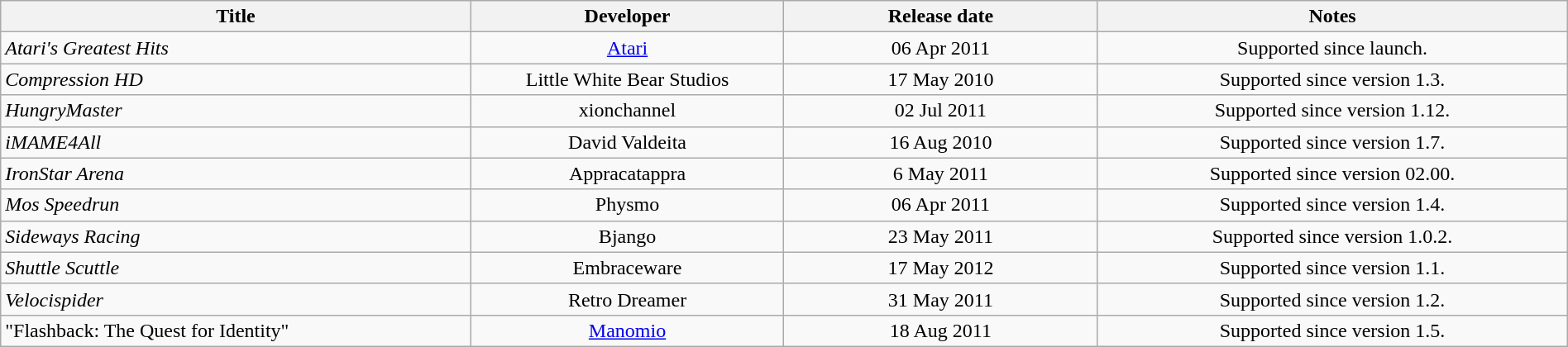<table class="wikitable sortable" style="width:100%;">
<tr>
<th style="width:30%;">Title</th>
<th style="width:20%;">Developer</th>
<th style="width:20%;">Release date</th>
<th style="width:30%;" class="unsortable">Notes</th>
</tr>
<tr align=center>
<td align=left><em>Atari's Greatest Hits</em>  </td>
<td><a href='#'>Atari</a></td>
<td>06 Apr 2011</td>
<td>Supported since launch.</td>
</tr>
<tr align=center>
<td align=left><em>Compression HD</em> </td>
<td>Little White Bear Studios</td>
<td>17 May 2010</td>
<td>Supported since version 1.3.</td>
</tr>
<tr align=center>
<td align=left><em>HungryMaster</em> </td>
<td>xionchannel</td>
<td>02 Jul 2011</td>
<td>Supported since version 1.12.</td>
</tr>
<tr align=center>
<td align=left><em>iMAME4All</em>   </td>
<td>David Valdeita</td>
<td>16 Aug 2010</td>
<td>Supported since version 1.7.</td>
</tr>
<tr align=center>
<td align=left><em>IronStar Arena</em> </td>
<td>Appracatappra</td>
<td>6 May 2011</td>
<td>Supported since version 02.00.</td>
</tr>
<tr align=center>
<td align=left><em>Mos Speedrun</em> </td>
<td>Physmo</td>
<td>06 Apr 2011</td>
<td>Supported since version 1.4.</td>
</tr>
<tr align=center>
<td align=left><em>Sideways Racing</em> </td>
<td>Bjango</td>
<td>23 May 2011</td>
<td>Supported since version 1.0.2.</td>
</tr>
<tr align=center>
<td align=left><em>Shuttle Scuttle</em> </td>
<td>Embraceware</td>
<td>17 May 2012</td>
<td>Supported since version 1.1.</td>
</tr>
<tr align=center>
<td align=left><em>Velocispider</em> </td>
<td>Retro Dreamer</td>
<td>31 May 2011</td>
<td>Supported since version 1.2.</td>
</tr>
<tr align=center>
<td align=left>"Flashback: The Quest for Identity" </td>
<td><a href='#'>Manomio</a></td>
<td>18 Aug 2011</td>
<td>Supported since version 1.5.</td>
</tr>
</table>
